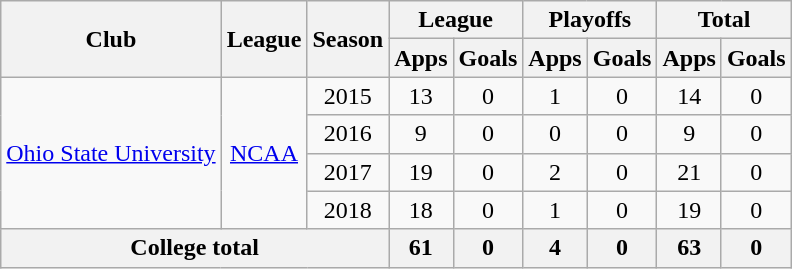<table class="wikitable" style="text-align: center;">
<tr>
<th rowspan="2">Club</th>
<th rowspan="2">League</th>
<th rowspan="2">Season</th>
<th colspan="2">League</th>
<th colspan="2">Playoffs</th>
<th colspan="2">Total</th>
</tr>
<tr>
<th>Apps</th>
<th>Goals</th>
<th>Apps</th>
<th>Goals</th>
<th>Apps</th>
<th>Goals</th>
</tr>
<tr>
<td rowspan="4"><a href='#'>Ohio State University</a></td>
<td rowspan="4"><a href='#'>NCAA</a></td>
<td>2015</td>
<td>13</td>
<td>0</td>
<td>1</td>
<td>0</td>
<td>14</td>
<td>0</td>
</tr>
<tr>
<td>2016</td>
<td>9</td>
<td>0</td>
<td>0</td>
<td>0</td>
<td>9</td>
<td>0</td>
</tr>
<tr>
<td>2017</td>
<td>19</td>
<td>0</td>
<td>2</td>
<td>0</td>
<td>21</td>
<td>0</td>
</tr>
<tr>
<td>2018</td>
<td>18</td>
<td>0</td>
<td>1</td>
<td>0</td>
<td>19</td>
<td>0</td>
</tr>
<tr>
<th colspan="3">College total</th>
<th>61</th>
<th>0</th>
<th>4</th>
<th>0</th>
<th>63</th>
<th>0</th>
</tr>
</table>
